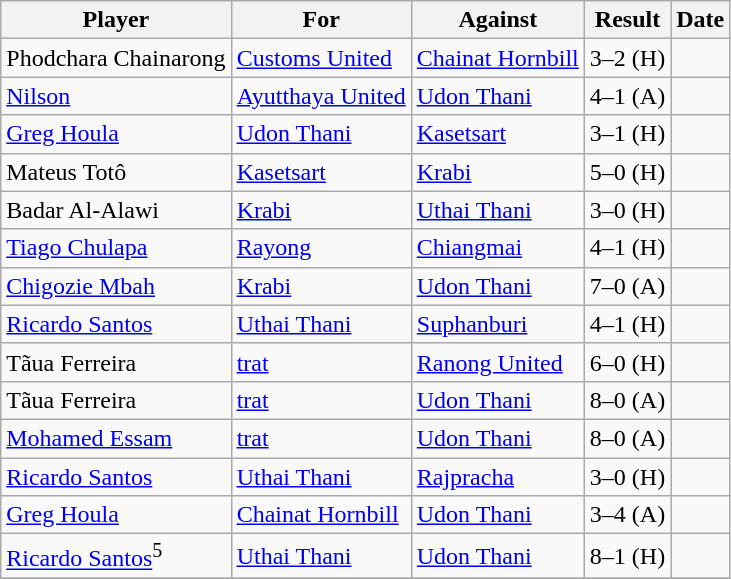<table class="wikitable sortable">
<tr>
<th>Player</th>
<th>For</th>
<th>Against</th>
<th align=center>Result</th>
<th>Date</th>
</tr>
<tr>
<td> Phodchara Chainarong</td>
<td><a href='#'>Customs United</a></td>
<td><a href='#'>Chainat Hornbill</a></td>
<td>3–2 (H)</td>
<td></td>
</tr>
<tr>
<td> <a href='#'>Nilson</a></td>
<td><a href='#'>Ayutthaya United</a></td>
<td><a href='#'>Udon Thani</a></td>
<td>4–1 (A)</td>
<td></td>
</tr>
<tr>
<td> <a href='#'>Greg Houla</a></td>
<td><a href='#'>Udon Thani</a></td>
<td><a href='#'>Kasetsart</a></td>
<td>3–1 (H)</td>
<td></td>
</tr>
<tr>
<td> Mateus Totô</td>
<td><a href='#'>Kasetsart</a></td>
<td><a href='#'>Krabi</a></td>
<td>5–0 (H)</td>
<td></td>
</tr>
<tr>
<td> Badar Al-Alawi</td>
<td><a href='#'>Krabi</a></td>
<td><a href='#'>Uthai Thani</a></td>
<td>3–0 (H)</td>
<td></td>
</tr>
<tr>
<td> <a href='#'>Tiago Chulapa</a></td>
<td><a href='#'>Rayong</a></td>
<td><a href='#'>Chiangmai</a></td>
<td>4–1 (H)</td>
<td></td>
</tr>
<tr>
<td> <a href='#'>Chigozie Mbah</a></td>
<td><a href='#'>Krabi</a></td>
<td><a href='#'>Udon Thani</a></td>
<td>7–0 (A)</td>
<td></td>
</tr>
<tr>
<td> <a href='#'>Ricardo Santos</a></td>
<td><a href='#'>Uthai Thani</a></td>
<td><a href='#'>Suphanburi</a></td>
<td>4–1 (H)</td>
<td></td>
</tr>
<tr>
<td> Tãua Ferreira</td>
<td><a href='#'>trat</a></td>
<td><a href='#'>Ranong United</a></td>
<td>6–0 (H)</td>
<td></td>
</tr>
<tr>
<td> Tãua Ferreira</td>
<td><a href='#'>trat</a></td>
<td><a href='#'>Udon Thani</a></td>
<td>8–0 (A)</td>
<td></td>
</tr>
<tr>
<td> <a href='#'>Mohamed Essam</a></td>
<td><a href='#'>trat</a></td>
<td><a href='#'>Udon Thani</a></td>
<td>8–0 (A)</td>
<td></td>
</tr>
<tr>
<td> <a href='#'>Ricardo Santos</a></td>
<td><a href='#'>Uthai Thani</a></td>
<td><a href='#'>Rajpracha</a></td>
<td>3–0 (H)</td>
<td></td>
</tr>
<tr>
<td> <a href='#'>Greg Houla</a></td>
<td><a href='#'>Chainat Hornbill</a></td>
<td><a href='#'>Udon Thani</a></td>
<td>3–4 (A)</td>
<td></td>
</tr>
<tr>
<td> <a href='#'>Ricardo Santos</a><sup>5</sup></td>
<td><a href='#'>Uthai Thani</a></td>
<td><a href='#'>Udon Thani</a></td>
<td>8–1 (H)</td>
<td></td>
</tr>
<tr>
</tr>
</table>
